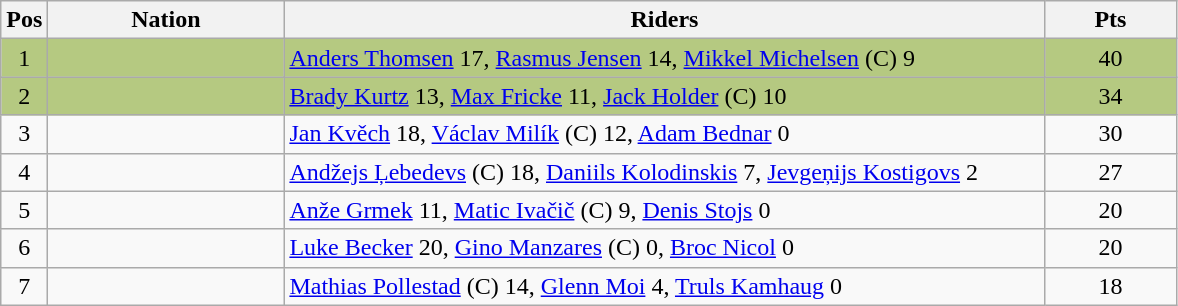<table class="wikitable" style="font-size: 100%">
<tr>
<th width=20>Pos</th>
<th width=150>Nation</th>
<th width=500>Riders</th>
<th width=80>Pts</th>
</tr>
<tr align=center style="background-color: #b5c981;">
<td>1</td>
<td align="left"></td>
<td align="left"><a href='#'>Anders Thomsen</a> 17, <a href='#'>Rasmus Jensen</a> 14, <a href='#'>Mikkel Michelsen</a> (C) 9</td>
<td>40</td>
</tr>
<tr align=center style="background-color: #b5c981;">
<td>2</td>
<td align="left"></td>
<td align="left"><a href='#'>Brady Kurtz</a> 13, <a href='#'>Max Fricke</a> 11, <a href='#'>Jack Holder</a> (C) 10</td>
<td>34</td>
</tr>
<tr align=center >
<td>3</td>
<td align="left"></td>
<td align="left"><a href='#'>Jan Kvěch</a> 18, <a href='#'>Václav Milík</a> (C) 12, <a href='#'>Adam Bednar</a> 0</td>
<td>30</td>
</tr>
<tr align=center >
<td>4</td>
<td align="left"></td>
<td align="left"><a href='#'>Andžejs Ļebedevs</a> (C) 18, <a href='#'>Daniils Kolodinskis</a> 7, <a href='#'>Jevgeņijs Kostigovs</a> 2</td>
<td>27</td>
</tr>
<tr align=center>
<td>5</td>
<td align="left"></td>
<td align="left"><a href='#'>Anže Grmek</a> 11, <a href='#'>Matic Ivačič</a> (C) 9, <a href='#'>Denis Stojs</a> 0</td>
<td>20</td>
</tr>
<tr align=center>
<td>6</td>
<td align="left"></td>
<td align="left"><a href='#'>Luke Becker</a> 20, <a href='#'>Gino Manzares</a> (C) 0, <a href='#'>Broc Nicol</a> 0</td>
<td>20</td>
</tr>
<tr align=center>
<td>7</td>
<td align="left"></td>
<td align="left"><a href='#'>Mathias Pollestad</a> (C) 14, <a href='#'>Glenn Moi</a> 4, <a href='#'>Truls Kamhaug</a> 0</td>
<td>18</td>
</tr>
</table>
